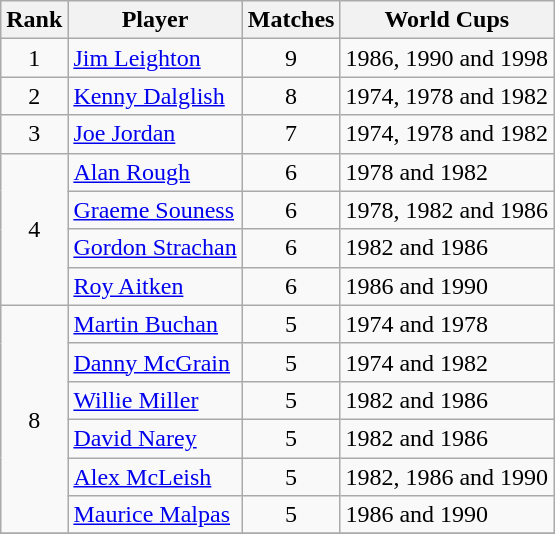<table class="wikitable" style="text-align: left;">
<tr>
<th>Rank</th>
<th>Player</th>
<th>Matches</th>
<th>World Cups</th>
</tr>
<tr>
<td align=center>1</td>
<td><a href='#'>Jim Leighton</a></td>
<td align=center>9</td>
<td>1986, 1990 and 1998</td>
</tr>
<tr>
<td align=center>2</td>
<td><a href='#'>Kenny Dalglish</a></td>
<td align=center>8</td>
<td>1974, 1978 and 1982</td>
</tr>
<tr>
<td align=center>3</td>
<td><a href='#'>Joe Jordan</a></td>
<td align=center>7</td>
<td>1974, 1978 and 1982</td>
</tr>
<tr>
<td rowspan=4 align=center>4</td>
<td><a href='#'>Alan Rough</a></td>
<td align=center>6</td>
<td>1978 and 1982</td>
</tr>
<tr>
<td><a href='#'>Graeme Souness</a></td>
<td align=center>6</td>
<td>1978, 1982 and 1986</td>
</tr>
<tr>
<td><a href='#'>Gordon Strachan</a></td>
<td align=center>6</td>
<td>1982 and 1986</td>
</tr>
<tr>
<td><a href='#'>Roy Aitken</a></td>
<td align=center>6</td>
<td>1986 and 1990</td>
</tr>
<tr>
<td rowspan=6 align=center>8</td>
<td><a href='#'>Martin Buchan</a></td>
<td align=center>5</td>
<td>1974 and 1978</td>
</tr>
<tr>
<td><a href='#'>Danny McGrain</a></td>
<td align=center>5</td>
<td>1974 and 1982</td>
</tr>
<tr>
<td><a href='#'>Willie Miller</a></td>
<td align=center>5</td>
<td>1982 and 1986</td>
</tr>
<tr>
<td><a href='#'>David Narey</a></td>
<td align=center>5</td>
<td>1982 and 1986</td>
</tr>
<tr>
<td><a href='#'>Alex McLeish</a></td>
<td align=center>5</td>
<td>1982, 1986 and 1990</td>
</tr>
<tr>
<td><a href='#'>Maurice Malpas</a></td>
<td align=center>5</td>
<td>1986 and 1990</td>
</tr>
<tr>
</tr>
</table>
